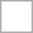<table cellpadding="10" cellspacing="0" style="border:solid 1px #aaa">
<tr>
<td></td>
</tr>
</table>
